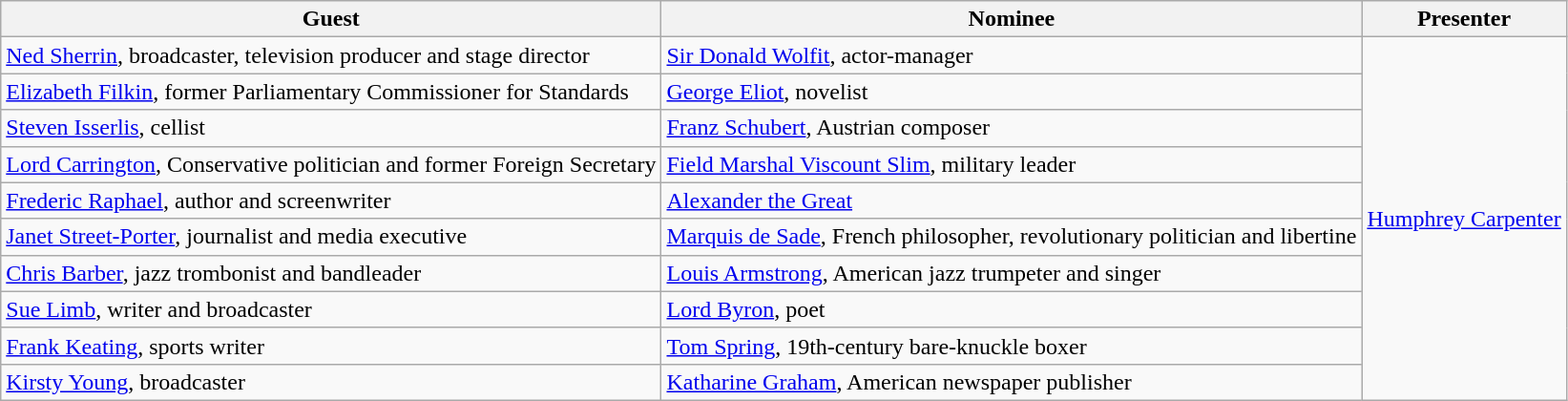<table class="wikitable">
<tr>
<th>Guest</th>
<th>Nominee</th>
<th>Presenter</th>
</tr>
<tr>
<td><a href='#'>Ned Sherrin</a>, broadcaster, television producer and stage director</td>
<td><a href='#'>Sir Donald Wolfit</a>, actor-manager</td>
<td rowspan="10"><a href='#'>Humphrey Carpenter</a></td>
</tr>
<tr>
<td><a href='#'>Elizabeth Filkin</a>, former Parliamentary Commissioner for Standards</td>
<td><a href='#'>George Eliot</a>, novelist</td>
</tr>
<tr>
<td><a href='#'>Steven Isserlis</a>, cellist</td>
<td><a href='#'>Franz Schubert</a>, Austrian composer</td>
</tr>
<tr>
<td><a href='#'>Lord Carrington</a>, Conservative politician and former Foreign Secretary</td>
<td><a href='#'>Field Marshal Viscount Slim</a>, military leader</td>
</tr>
<tr>
<td><a href='#'>Frederic Raphael</a>, author and screenwriter</td>
<td><a href='#'>Alexander the Great</a></td>
</tr>
<tr>
<td><a href='#'>Janet Street-Porter</a>, journalist and media executive</td>
<td><a href='#'>Marquis de Sade</a>, French philosopher, revolutionary politician and libertine</td>
</tr>
<tr>
<td><a href='#'>Chris Barber</a>, jazz trombonist and bandleader</td>
<td><a href='#'>Louis Armstrong</a>, American jazz trumpeter and singer</td>
</tr>
<tr>
<td><a href='#'>Sue Limb</a>, writer and broadcaster</td>
<td><a href='#'>Lord Byron</a>, poet</td>
</tr>
<tr>
<td><a href='#'>Frank Keating</a>, sports writer</td>
<td><a href='#'>Tom Spring</a>, 19th-century bare-knuckle boxer</td>
</tr>
<tr>
<td><a href='#'>Kirsty Young</a>, broadcaster</td>
<td><a href='#'>Katharine Graham</a>, American newspaper publisher</td>
</tr>
</table>
